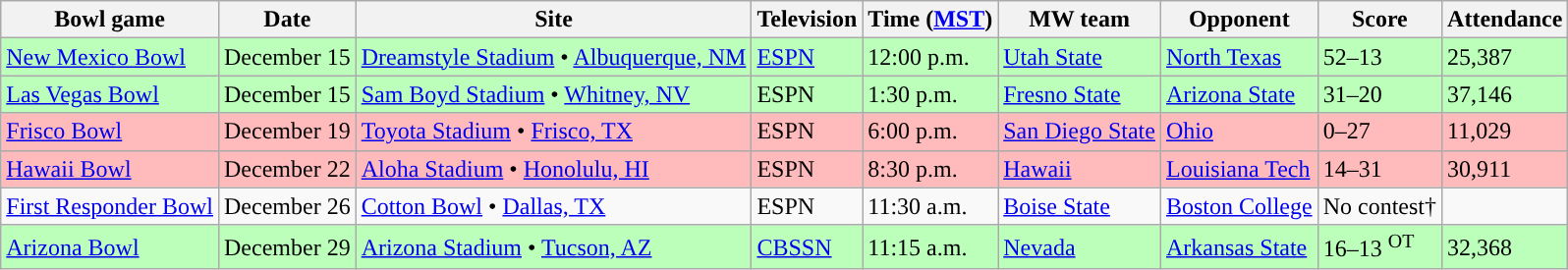<table class="wikitable">
<tr>
<th>Bowl game</th>
<th>Date</th>
<th>Site</th>
<th>Television</th>
<th>Time (<a href='#'>MST</a>)</th>
<th>MW team</th>
<th>Opponent</th>
<th>Score</th>
<th>Attendance</th>
</tr>
<tr style="background:#bfb;">
<td><a href='#'>New Mexico Bowl</a></td>
<td>December 15</td>
<td><a href='#'>Dreamstyle Stadium</a> • <a href='#'>Albuquerque, NM</a></td>
<td><a href='#'>ESPN</a></td>
<td>12:00 p.m.</td>
<td><a href='#'>Utah State</a></td>
<td><a href='#'>North Texas</a></td>
<td>52–13</td>
<td>25,387</td>
</tr>
<tr style="background:#bfb;">
<td><a href='#'>Las Vegas Bowl</a></td>
<td>December 15</td>
<td><a href='#'>Sam Boyd Stadium</a> • <a href='#'>Whitney, NV</a></td>
<td>ESPN</td>
<td>1:30 p.m.</td>
<td><a href='#'>Fresno State</a></td>
<td><a href='#'>Arizona State</a></td>
<td>31–20</td>
<td>37,146</td>
</tr>
<tr style="background:#fbb;">
<td><a href='#'>Frisco Bowl</a></td>
<td>December 19</td>
<td><a href='#'>Toyota Stadium</a> • <a href='#'>Frisco, TX</a></td>
<td>ESPN</td>
<td>6:00 p.m.</td>
<td><a href='#'>San Diego State</a></td>
<td><a href='#'>Ohio</a></td>
<td>0–27</td>
<td>11,029</td>
</tr>
<tr style="background:#fbb;">
<td><a href='#'>Hawaii Bowl</a></td>
<td>December 22</td>
<td><a href='#'>Aloha Stadium</a> • <a href='#'>Honolulu, HI</a></td>
<td>ESPN</td>
<td>8:30 p.m.</td>
<td><a href='#'>Hawaii</a></td>
<td><a href='#'>Louisiana Tech</a></td>
<td>14–31</td>
<td>30,911</td>
</tr>
<tr style="background:">
<td><a href='#'>First Responder Bowl</a></td>
<td>December 26</td>
<td><a href='#'>Cotton Bowl</a> • <a href='#'>Dallas, TX</a></td>
<td>ESPN</td>
<td>11:30 a.m.</td>
<td><a href='#'>Boise State</a></td>
<td><a href='#'>Boston College</a></td>
<td>No contest†</td>
<td></td>
</tr>
<tr style="background:#bfb;">
<td><a href='#'>Arizona Bowl</a></td>
<td>December 29</td>
<td><a href='#'>Arizona Stadium</a> • <a href='#'>Tucson, AZ</a></td>
<td><a href='#'>CBSSN</a></td>
<td>11:15 a.m.</td>
<td><a href='#'>Nevada</a></td>
<td><a href='#'>Arkansas State</a></td>
<td>16–13 <sup>OT</sup></td>
<td>32,368</td>
</tr>
</table>
